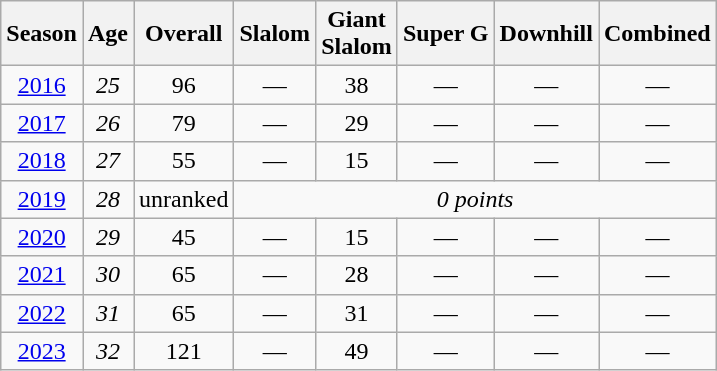<table class=wikitable style="text-align:center">
<tr>
<th>Season</th>
<th>Age</th>
<th>Overall</th>
<th>Slalom</th>
<th>Giant<br>Slalom</th>
<th>Super G</th>
<th>Downhill</th>
<th>Combined</th>
</tr>
<tr>
<td><a href='#'>2016</a></td>
<td><em>25</em></td>
<td>96</td>
<td>—</td>
<td>38</td>
<td>—</td>
<td>—</td>
<td>—</td>
</tr>
<tr>
<td><a href='#'>2017</a></td>
<td><em>26</em></td>
<td>79</td>
<td>—</td>
<td>29</td>
<td>—</td>
<td>—</td>
<td>—</td>
</tr>
<tr>
<td><a href='#'>2018</a></td>
<td><em>27</em></td>
<td>55</td>
<td>—</td>
<td>15</td>
<td>—</td>
<td>—</td>
<td>—</td>
</tr>
<tr>
<td><a href='#'>2019</a></td>
<td><em>28</em></td>
<td>unranked</td>
<td colspan=5><em>0 points</em></td>
</tr>
<tr>
<td><a href='#'>2020</a></td>
<td><em>29</em></td>
<td>45</td>
<td>—</td>
<td>15</td>
<td>—</td>
<td>—</td>
<td>—</td>
</tr>
<tr>
<td><a href='#'>2021</a></td>
<td><em>30</em></td>
<td>65</td>
<td>—</td>
<td>28</td>
<td>—</td>
<td>—</td>
<td>—</td>
</tr>
<tr>
<td><a href='#'>2022</a></td>
<td><em>31</em></td>
<td>65</td>
<td>—</td>
<td>31</td>
<td>—</td>
<td>—</td>
<td>—</td>
</tr>
<tr>
<td><a href='#'>2023</a></td>
<td><em>32</em></td>
<td>121</td>
<td>—</td>
<td>49</td>
<td>—</td>
<td>—</td>
<td>—</td>
</tr>
</table>
